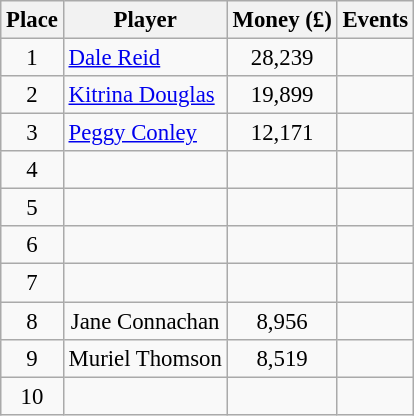<table class="wikitable" style="font-size:95%; text-align:center">
<tr>
<th>Place</th>
<th>Player</th>
<th>Money (£)</th>
<th>Events</th>
</tr>
<tr>
<td>1</td>
<td align=left> <a href='#'>Dale Reid</a></td>
<td>28,239</td>
<td></td>
</tr>
<tr>
<td>2</td>
<td align=left> <a href='#'>Kitrina Douglas</a></td>
<td>19,899</td>
<td></td>
</tr>
<tr>
<td>3</td>
<td align=left> <a href='#'>Peggy Conley</a></td>
<td>12,171</td>
<td></td>
</tr>
<tr>
<td>4</td>
<td></td>
<td></td>
<td></td>
</tr>
<tr>
<td>5</td>
<td></td>
<td></td>
<td></td>
</tr>
<tr>
<td>6</td>
<td></td>
<td></td>
<td></td>
</tr>
<tr>
<td>7</td>
<td></td>
<td></td>
<td></td>
</tr>
<tr>
<td>8</td>
<td> Jane Connachan</td>
<td>8,956</td>
<td></td>
</tr>
<tr>
<td>9</td>
<td> Muriel Thomson</td>
<td>8,519</td>
<td></td>
</tr>
<tr>
<td>10</td>
<td></td>
<td></td>
<td></td>
</tr>
</table>
